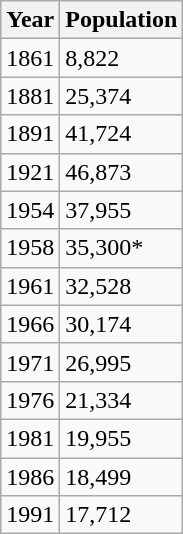<table class="wikitable">
<tr>
<th>Year</th>
<th>Population</th>
</tr>
<tr>
<td>1861</td>
<td>8,822</td>
</tr>
<tr>
<td>1881</td>
<td>25,374</td>
</tr>
<tr>
<td>1891</td>
<td>41,724</td>
</tr>
<tr>
<td>1921</td>
<td>46,873</td>
</tr>
<tr>
<td>1954</td>
<td>37,955</td>
</tr>
<tr>
<td>1958</td>
<td>35,300*</td>
</tr>
<tr>
<td>1961</td>
<td>32,528</td>
</tr>
<tr>
<td>1966</td>
<td>30,174</td>
</tr>
<tr>
<td>1971</td>
<td>26,995</td>
</tr>
<tr>
<td>1976</td>
<td>21,334</td>
</tr>
<tr>
<td>1981</td>
<td>19,955</td>
</tr>
<tr>
<td>1986</td>
<td>18,499</td>
</tr>
<tr>
<td>1991</td>
<td>17,712</td>
</tr>
</table>
